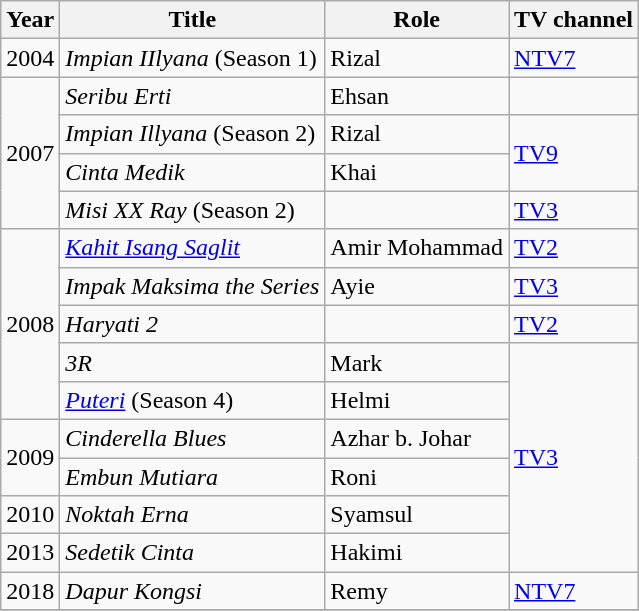<table class="wikitable">
<tr>
<th>Year</th>
<th>Title</th>
<th>Role</th>
<th>TV channel</th>
</tr>
<tr>
<td>2004</td>
<td><em>Impian IIlyana</em> (Season 1)</td>
<td>Rizal</td>
<td><a href='#'>NTV7</a></td>
</tr>
<tr>
<td rowspan="4">2007</td>
<td><em>Seribu Erti</em></td>
<td>Ehsan</td>
<td></td>
</tr>
<tr>
<td><em>Impian Illyana</em> (Season 2)</td>
<td>Rizal</td>
<td rowspan="2"><a href='#'>TV9</a></td>
</tr>
<tr>
<td><em>Cinta Medik</em></td>
<td>Khai</td>
</tr>
<tr>
<td><em>Misi XX Ray</em> (Season 2)</td>
<td></td>
<td><a href='#'>TV3</a></td>
</tr>
<tr>
<td rowspan="5">2008</td>
<td><em><a href='#'>Kahit Isang Saglit</a></em></td>
<td>Amir Mohammad</td>
<td><a href='#'>TV2</a></td>
</tr>
<tr>
<td><em>Impak Maksima the Series</em></td>
<td>Ayie</td>
<td><a href='#'>TV3</a></td>
</tr>
<tr>
<td><em>Haryati 2</em></td>
<td></td>
<td><a href='#'>TV2</a></td>
</tr>
<tr>
<td><em>3R</em></td>
<td>Mark</td>
<td rowspan="6"><a href='#'>TV3</a></td>
</tr>
<tr>
<td><em><a href='#'>Puteri</a></em> (Season 4)</td>
<td>Helmi</td>
</tr>
<tr>
<td rowspan="2">2009</td>
<td><em>Cinderella Blues</em></td>
<td>Azhar b. Johar</td>
</tr>
<tr>
<td><em>Embun Mutiara</em></td>
<td>Roni</td>
</tr>
<tr>
<td>2010</td>
<td><em>Noktah Erna</em></td>
<td>Syamsul</td>
</tr>
<tr>
<td>2013</td>
<td><em>Sedetik Cinta</em></td>
<td>Hakimi</td>
</tr>
<tr>
<td>2018</td>
<td><em>Dapur Kongsi</em></td>
<td>Remy</td>
<td><a href='#'>NTV7</a></td>
</tr>
<tr>
</tr>
</table>
